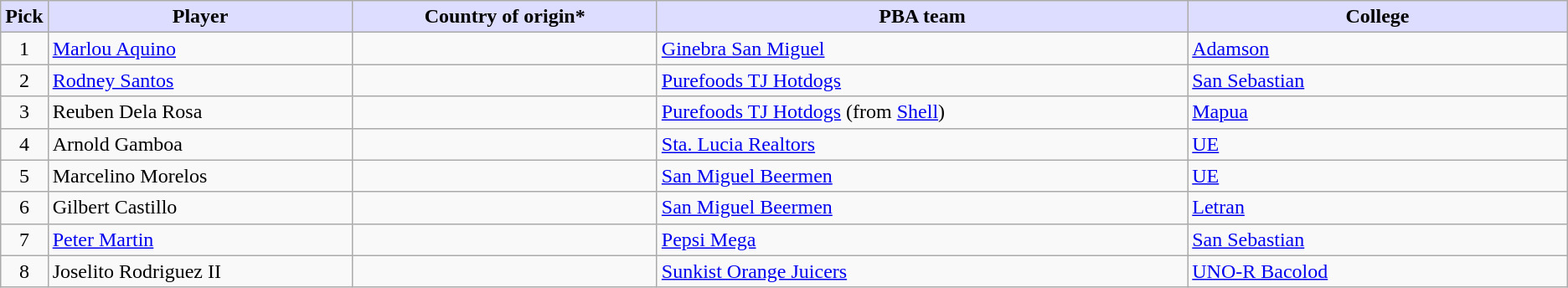<table class="wikitable">
<tr>
<th style="background:#DDDDFF;">Pick</th>
<th style="background:#DDDDFF;" width="20%">Player</th>
<th style="background:#DDDDFF;" width="20%">Country of origin*</th>
<th style="background:#DDDDFF;" width="35%">PBA team</th>
<th style="background:#DDDDFF;" width="25%">College</th>
</tr>
<tr>
<td align=center>1</td>
<td><a href='#'>Marlou Aquino</a></td>
<td></td>
<td><a href='#'>Ginebra San Miguel</a></td>
<td><a href='#'>Adamson</a></td>
</tr>
<tr>
<td align=center>2</td>
<td><a href='#'>Rodney Santos</a></td>
<td></td>
<td><a href='#'>Purefoods TJ Hotdogs</a></td>
<td><a href='#'>San Sebastian</a></td>
</tr>
<tr>
<td align=center>3</td>
<td>Reuben Dela Rosa</td>
<td></td>
<td><a href='#'>Purefoods TJ Hotdogs</a> (from <a href='#'>Shell</a>)</td>
<td><a href='#'>Mapua</a></td>
</tr>
<tr>
<td align=center>4</td>
<td>Arnold Gamboa</td>
<td></td>
<td><a href='#'>Sta. Lucia Realtors</a></td>
<td><a href='#'>UE</a></td>
</tr>
<tr>
<td align=center>5</td>
<td>Marcelino Morelos</td>
<td></td>
<td><a href='#'>San Miguel Beermen</a></td>
<td><a href='#'>UE</a></td>
</tr>
<tr>
<td align=center>6</td>
<td>Gilbert Castillo</td>
<td></td>
<td><a href='#'>San Miguel Beermen</a></td>
<td><a href='#'>Letran</a></td>
</tr>
<tr>
<td align=center>7</td>
<td><a href='#'>Peter Martin</a></td>
<td></td>
<td><a href='#'>Pepsi Mega</a></td>
<td><a href='#'>San Sebastian</a></td>
</tr>
<tr>
<td align=center>8</td>
<td>Joselito Rodriguez II</td>
<td></td>
<td><a href='#'>Sunkist Orange Juicers</a></td>
<td><a href='#'>UNO-R Bacolod</a></td>
</tr>
</table>
